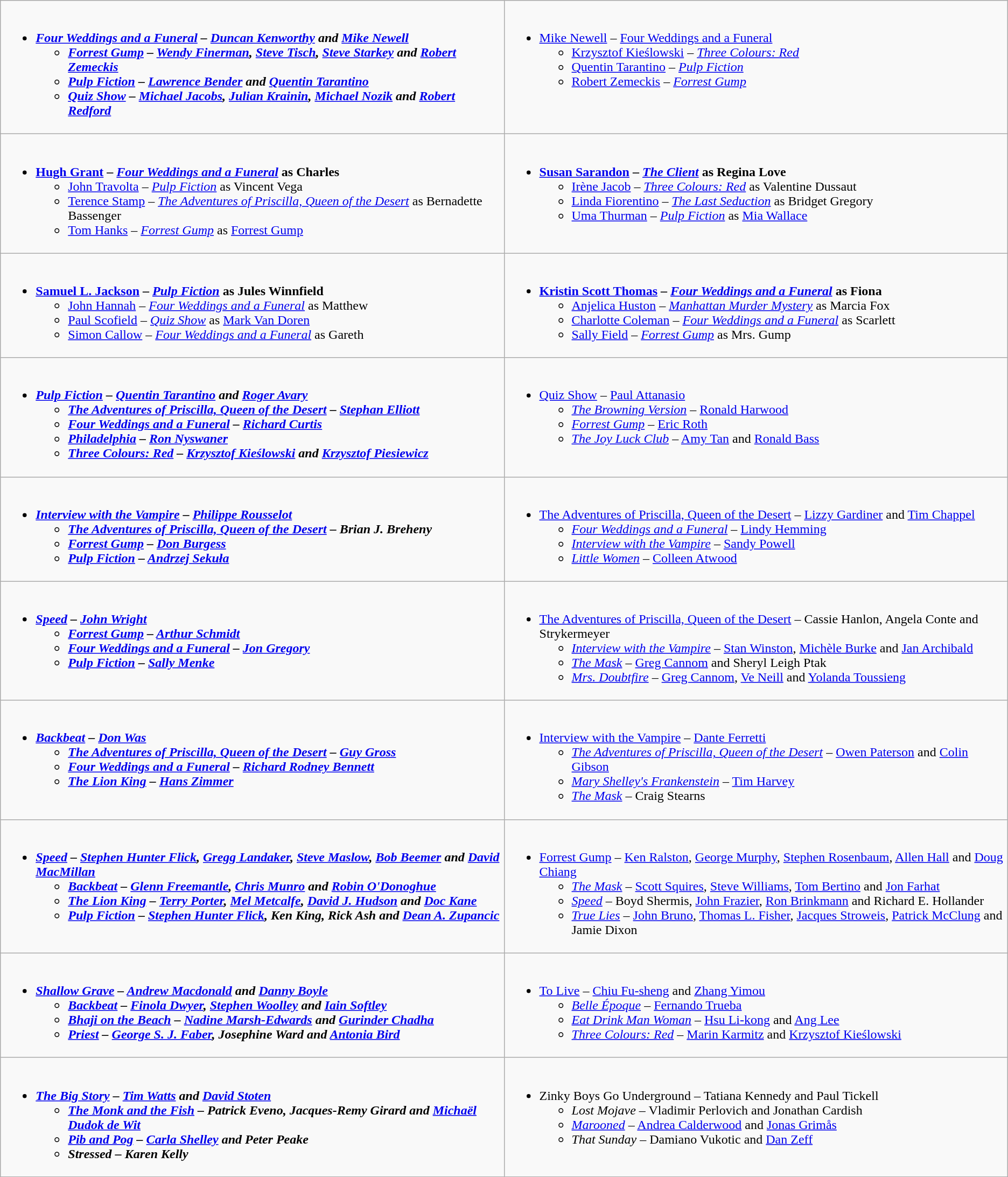<table class=wikitable>
<tr>
<td valign="top" width="50%"><br><ul><li><strong><em><a href='#'>Four Weddings and a Funeral</a><em> – <a href='#'>Duncan Kenworthy</a> and <a href='#'>Mike Newell</a><strong><ul><li></em><a href='#'>Forrest Gump</a><em> – <a href='#'>Wendy Finerman</a>, <a href='#'>Steve Tisch</a>, <a href='#'>Steve Starkey</a> and <a href='#'>Robert Zemeckis</a></li><li></em><a href='#'>Pulp Fiction</a><em> – <a href='#'>Lawrence Bender</a> and <a href='#'>Quentin Tarantino</a></li><li></em><a href='#'>Quiz Show</a><em> – <a href='#'>Michael Jacobs</a>, <a href='#'>Julian Krainin</a>, <a href='#'>Michael Nozik</a> and <a href='#'>Robert Redford</a></li></ul></li></ul></td>
<td valign="top" width="50%"><br><ul><li></strong><a href='#'>Mike Newell</a> – </em><a href='#'>Four Weddings and a Funeral</a></em></strong><ul><li><a href='#'>Krzysztof Kieślowski</a> – <em><a href='#'>Three Colours: Red</a></em></li><li><a href='#'>Quentin Tarantino</a> – <em><a href='#'>Pulp Fiction</a></em></li><li><a href='#'>Robert Zemeckis</a> – <em><a href='#'>Forrest Gump</a></em></li></ul></li></ul></td>
</tr>
<tr>
<td valign="top" width="50%"><br><ul><li><strong><a href='#'>Hugh Grant</a> – <em><a href='#'>Four Weddings and a Funeral</a></em> as Charles</strong><ul><li><a href='#'>John Travolta</a> – <em><a href='#'>Pulp Fiction</a></em> as Vincent Vega</li><li><a href='#'>Terence Stamp</a> – <em><a href='#'>The Adventures of Priscilla, Queen of the Desert</a></em> as Bernadette Bassenger</li><li><a href='#'>Tom Hanks</a> – <em><a href='#'>Forrest Gump</a></em> as <a href='#'>Forrest Gump</a></li></ul></li></ul></td>
<td valign="top" width="50%"><br><ul><li><strong><a href='#'>Susan Sarandon</a> – <em><a href='#'>The Client</a></em> as Regina Love</strong><ul><li><a href='#'>Irène Jacob</a> – <em><a href='#'>Three Colours: Red</a></em> as Valentine Dussaut</li><li><a href='#'>Linda Fiorentino</a> – <em><a href='#'>The Last Seduction</a></em> as Bridget Gregory</li><li><a href='#'>Uma Thurman</a> – <em><a href='#'>Pulp Fiction</a></em> as <a href='#'>Mia Wallace</a></li></ul></li></ul></td>
</tr>
<tr>
<td valign="top" width="50%"><br><ul><li><strong><a href='#'>Samuel L. Jackson</a> – <em><a href='#'>Pulp Fiction</a></em> as Jules Winnfield</strong><ul><li><a href='#'>John Hannah</a> – <em><a href='#'>Four Weddings and a Funeral</a></em> as Matthew</li><li><a href='#'>Paul Scofield</a> – <em><a href='#'>Quiz Show</a></em> as <a href='#'>Mark Van Doren</a></li><li><a href='#'>Simon Callow</a> – <em><a href='#'>Four Weddings and a Funeral</a></em> as Gareth</li></ul></li></ul></td>
<td valign="top" width="50%"><br><ul><li><strong><a href='#'>Kristin Scott Thomas</a> – <em><a href='#'>Four Weddings and a Funeral</a></em> as Fiona</strong><ul><li><a href='#'>Anjelica Huston</a> – <em><a href='#'>Manhattan Murder Mystery</a></em> as Marcia Fox</li><li><a href='#'>Charlotte Coleman</a> – <em><a href='#'>Four Weddings and a Funeral</a></em> as Scarlett</li><li><a href='#'>Sally Field</a> – <em><a href='#'>Forrest Gump</a></em> as Mrs. Gump</li></ul></li></ul></td>
</tr>
<tr>
<td valign="top" width="50%"><br><ul><li><strong><em><a href='#'>Pulp Fiction</a><em> – <a href='#'>Quentin Tarantino</a> and <a href='#'>Roger Avary</a><strong><ul><li></em><a href='#'>The Adventures of Priscilla, Queen of the Desert</a><em> – <a href='#'>Stephan Elliott</a></li><li></em><a href='#'>Four Weddings and a Funeral</a><em> – <a href='#'>Richard Curtis</a></li><li></em><a href='#'>Philadelphia</a><em> – <a href='#'>Ron Nyswaner</a></li><li></em><a href='#'>Three Colours: Red</a><em> – <a href='#'>Krzysztof Kieślowski</a> and <a href='#'>Krzysztof Piesiewicz</a></li></ul></li></ul></td>
<td valign="top" width="50%"><br><ul><li></em></strong><a href='#'>Quiz Show</a></em> – <a href='#'>Paul Attanasio</a></strong><ul><li><em><a href='#'>The Browning Version</a></em> – <a href='#'>Ronald Harwood</a></li><li><em><a href='#'>Forrest Gump</a></em> – <a href='#'>Eric Roth</a></li><li><em><a href='#'>The Joy Luck Club</a></em> – <a href='#'>Amy Tan</a> and <a href='#'>Ronald Bass</a></li></ul></li></ul></td>
</tr>
<tr>
<td valign="top" width="50%"><br><ul><li><strong><em><a href='#'>Interview with the Vampire</a><em> – <a href='#'>Philippe Rousselot</a><strong><ul><li></em><a href='#'>The Adventures of Priscilla, Queen of the Desert</a><em> – Brian J. Breheny</li><li></em><a href='#'>Forrest Gump</a><em> – <a href='#'>Don Burgess</a></li><li></em><a href='#'>Pulp Fiction</a><em> – <a href='#'>Andrzej Sekuła</a></li></ul></li></ul></td>
<td valign="top" width="50%"><br><ul><li></em></strong><a href='#'>The Adventures of Priscilla, Queen of the Desert</a></em> – <a href='#'>Lizzy Gardiner</a> and <a href='#'>Tim Chappel</a></strong><ul><li><em><a href='#'>Four Weddings and a Funeral</a></em> – <a href='#'>Lindy Hemming</a></li><li><em><a href='#'>Interview with the Vampire</a></em> – <a href='#'>Sandy Powell</a></li><li><em><a href='#'>Little Women</a></em> – <a href='#'>Colleen Atwood</a></li></ul></li></ul></td>
</tr>
<tr>
<td valign="top" width="50%"><br><ul><li><strong><em><a href='#'>Speed</a><em> – <a href='#'>John Wright</a><strong><ul><li></em><a href='#'>Forrest Gump</a><em> – <a href='#'>Arthur Schmidt</a></li><li></em><a href='#'>Four Weddings and a Funeral</a><em> – <a href='#'>Jon Gregory</a></li><li></em><a href='#'>Pulp Fiction</a><em> – <a href='#'>Sally Menke</a></li></ul></li></ul></td>
<td valign="top" width="50%"><br><ul><li></em></strong><a href='#'>The Adventures of Priscilla, Queen of the Desert</a></em> – Cassie Hanlon, Angela Conte and Strykermeyer</strong><ul><li><em><a href='#'>Interview with the Vampire</a></em> – <a href='#'>Stan Winston</a>, <a href='#'>Michèle Burke</a> and <a href='#'>Jan Archibald</a></li><li><em><a href='#'>The Mask</a></em> – <a href='#'>Greg Cannom</a> and Sheryl Leigh Ptak</li><li><em><a href='#'>Mrs. Doubtfire</a></em> – <a href='#'>Greg Cannom</a>, <a href='#'>Ve Neill</a> and <a href='#'>Yolanda Toussieng</a></li></ul></li></ul></td>
</tr>
<tr>
<td valign="top" width="50%"><br><ul><li><strong><em><a href='#'>Backbeat</a><em> – <a href='#'>Don Was</a><strong><ul><li></em><a href='#'>The Adventures of Priscilla, Queen of the Desert</a><em> – <a href='#'>Guy Gross</a></li><li></em><a href='#'>Four Weddings and a Funeral</a><em> – <a href='#'>Richard Rodney Bennett</a></li><li></em><a href='#'>The Lion King</a><em> – <a href='#'>Hans Zimmer</a></li></ul></li></ul></td>
<td valign="top" width="50%"><br><ul><li></em></strong><a href='#'>Interview with the Vampire</a></em> – <a href='#'>Dante Ferretti</a></strong><ul><li><em><a href='#'>The Adventures of Priscilla, Queen of the Desert</a></em> – <a href='#'>Owen Paterson</a> and <a href='#'>Colin Gibson</a></li><li><em><a href='#'>Mary Shelley's Frankenstein</a></em> – <a href='#'>Tim Harvey</a></li><li><em><a href='#'>The Mask</a></em> – Craig Stearns</li></ul></li></ul></td>
</tr>
<tr>
<td valign="top" width="50%"><br><ul><li><strong><em><a href='#'>Speed</a><em> – <a href='#'>Stephen Hunter Flick</a>, <a href='#'>Gregg Landaker</a>, <a href='#'>Steve Maslow</a>, <a href='#'>Bob Beemer</a> and <a href='#'>David MacMillan</a><strong><ul><li></em><a href='#'>Backbeat</a><em> – <a href='#'>Glenn Freemantle</a>, <a href='#'>Chris Munro</a> and <a href='#'>Robin O'Donoghue</a></li><li></em><a href='#'>The Lion King</a><em> – <a href='#'>Terry Porter</a>, <a href='#'>Mel Metcalfe</a>, <a href='#'>David J. Hudson</a> and <a href='#'>Doc Kane</a></li><li></em><a href='#'>Pulp Fiction</a><em> – <a href='#'>Stephen Hunter Flick</a>, Ken King, Rick Ash and <a href='#'>Dean A. Zupancic</a></li></ul></li></ul></td>
<td valign="top" width="50%"><br><ul><li></em></strong><a href='#'>Forrest Gump</a></em> – <a href='#'>Ken Ralston</a>, <a href='#'>George Murphy</a>, <a href='#'>Stephen Rosenbaum</a>, <a href='#'>Allen Hall</a> and <a href='#'>Doug Chiang</a></strong><ul><li><em><a href='#'>The Mask</a></em> – <a href='#'>Scott Squires</a>, <a href='#'>Steve Williams</a>, <a href='#'>Tom Bertino</a> and <a href='#'>Jon Farhat</a></li><li><em><a href='#'>Speed</a></em> – Boyd Shermis, <a href='#'>John Frazier</a>, <a href='#'>Ron Brinkmann</a> and Richard E. Hollander</li><li><em><a href='#'>True Lies</a></em> – <a href='#'>John Bruno</a>, <a href='#'>Thomas L. Fisher</a>, <a href='#'>Jacques Stroweis</a>, <a href='#'>Patrick McClung</a> and Jamie Dixon</li></ul></li></ul></td>
</tr>
<tr>
<td valign="top" width="50%"><br><ul><li><strong><em><a href='#'>Shallow Grave</a><em> – <a href='#'>Andrew Macdonald</a> and <a href='#'>Danny Boyle</a><strong><ul><li></em><a href='#'>Backbeat</a><em> – <a href='#'>Finola Dwyer</a>, <a href='#'>Stephen Woolley</a> and <a href='#'>Iain Softley</a></li><li></em><a href='#'>Bhaji on the Beach</a><em> – <a href='#'>Nadine Marsh-Edwards</a> and <a href='#'>Gurinder Chadha</a></li><li></em><a href='#'>Priest</a><em> – <a href='#'>George S. J. Faber</a>, Josephine Ward and <a href='#'>Antonia Bird</a></li></ul></li></ul></td>
<td valign="top" width="50%"><br><ul><li></em></strong><a href='#'>To Live</a></em> – <a href='#'>Chiu Fu-sheng</a> and <a href='#'>Zhang Yimou</a></strong><ul><li><em><a href='#'>Belle Époque</a></em> – <a href='#'>Fernando Trueba</a></li><li><em><a href='#'>Eat Drink Man Woman</a></em> – <a href='#'>Hsu Li-kong</a> and <a href='#'>Ang Lee</a></li><li><em><a href='#'>Three Colours: Red</a></em> – <a href='#'>Marin Karmitz</a> and <a href='#'>Krzysztof Kieślowski</a></li></ul></li></ul></td>
</tr>
<tr>
<td valign="top" width="50%"><br><ul><li><strong><em><a href='#'>The Big Story</a><em> – <a href='#'>Tim Watts</a> and <a href='#'>David Stoten</a><strong><ul><li></em><a href='#'>The Monk and the Fish</a><em> – Patrick Eveno, Jacques-Remy Girard and <a href='#'>Michaël Dudok de Wit</a></li><li></em><a href='#'>Pib and Pog</a><em> – <a href='#'>Carla Shelley</a> and Peter Peake</li><li></em>Stressed<em> – Karen Kelly</li></ul></li></ul></td>
<td valign="top" width="50%"><br><ul><li></em></strong>Zinky Boys Go Underground</em> – Tatiana Kennedy and Paul Tickell</strong><ul><li><em>Lost Mojave</em> – Vladimir Perlovich and Jonathan Cardish</li><li><em><a href='#'>Marooned</a></em> – <a href='#'>Andrea Calderwood</a> and <a href='#'>Jonas Grimås</a></li><li><em>That Sunday</em> – Damiano Vukotic and <a href='#'>Dan Zeff</a></li></ul></li></ul></td>
</tr>
</table>
